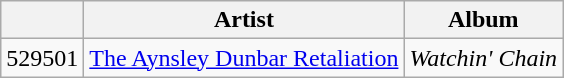<table class="wikitable sortable">
<tr>
<th width="20"></th>
<th>Artist</th>
<th>Album</th>
</tr>
<tr>
<td>529501</td>
<td><a href='#'>The Aynsley Dunbar Retaliation</a></td>
<td><em>Watchin' Chain</em></td>
</tr>
</table>
